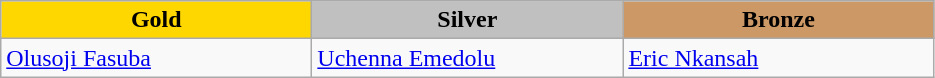<table class="wikitable" style="text-align:left">
<tr align="center">
<td width=200 bgcolor=gold><strong>Gold</strong></td>
<td width=200 bgcolor=silver><strong>Silver</strong></td>
<td width=200 bgcolor=CC9966><strong>Bronze</strong></td>
</tr>
<tr>
<td><a href='#'>Olusoji Fasuba</a><br><em></em></td>
<td><a href='#'>Uchenna Emedolu</a><br><em></em></td>
<td><a href='#'>Eric Nkansah</a><br><em></em></td>
</tr>
</table>
